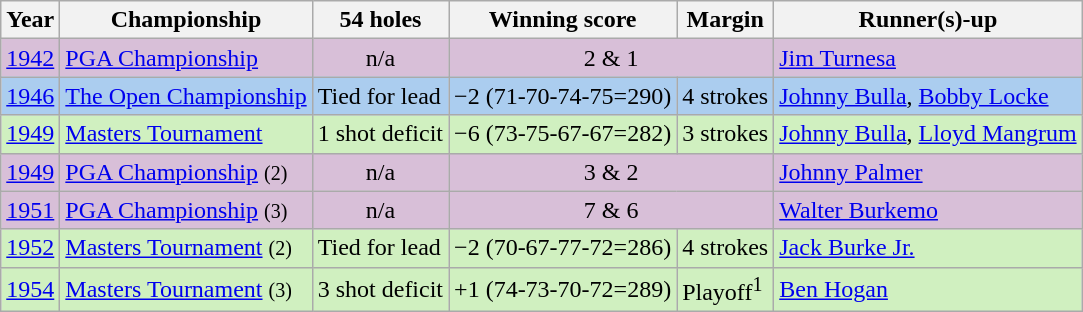<table class="wikitable">
<tr>
<th>Year</th>
<th>Championship</th>
<th>54 holes</th>
<th>Winning score</th>
<th>Margin</th>
<th>Runner(s)-up</th>
</tr>
<tr style="background:#D8BFD8;">
<td><a href='#'>1942</a></td>
<td><a href='#'>PGA Championship</a></td>
<td align=center>n/a</td>
<td colspan=2 align=center>2 & 1</td>
<td> <a href='#'>Jim Turnesa</a></td>
</tr>
<tr style="background:#ABCDEF;">
<td><a href='#'>1946</a></td>
<td><a href='#'>The Open Championship</a></td>
<td>Tied for lead</td>
<td>−2 (71-70-74-75=290)</td>
<td>4 strokes</td>
<td> <a href='#'>Johnny Bulla</a>,  <a href='#'>Bobby Locke</a></td>
</tr>
<tr style="background:#D0F0C0;">
<td><a href='#'>1949</a></td>
<td><a href='#'>Masters Tournament</a></td>
<td>1 shot deficit</td>
<td>−6 (73-75-67-67=282)</td>
<td>3 strokes</td>
<td> <a href='#'>Johnny Bulla</a>,  <a href='#'>Lloyd Mangrum</a></td>
</tr>
<tr style="background:#D8BFD8;">
<td><a href='#'>1949</a></td>
<td><a href='#'>PGA Championship</a> <small>(2)</small></td>
<td align=center>n/a</td>
<td colspan=2 align=center>3 & 2</td>
<td> <a href='#'>Johnny Palmer</a></td>
</tr>
<tr style="background:#D8BFD8;">
<td><a href='#'>1951</a></td>
<td><a href='#'>PGA Championship</a> <small>(3)</small></td>
<td align=center>n/a</td>
<td colspan=2 align=center>7 & 6</td>
<td> <a href='#'>Walter Burkemo</a></td>
</tr>
<tr style="background:#D0F0C0;">
<td><a href='#'>1952</a></td>
<td><a href='#'>Masters Tournament</a> <small>(2)</small></td>
<td>Tied for lead</td>
<td>−2 (70-67-77-72=286)</td>
<td>4 strokes</td>
<td> <a href='#'>Jack Burke Jr.</a></td>
</tr>
<tr style="background:#D0F0C0;">
<td><a href='#'>1954</a></td>
<td><a href='#'>Masters Tournament</a> <small>(3)</small></td>
<td>3 shot deficit</td>
<td>+1 (74-73-70-72=289)</td>
<td>Playoff<sup>1</sup></td>
<td> <a href='#'>Ben Hogan</a></td>
</tr>
</table>
